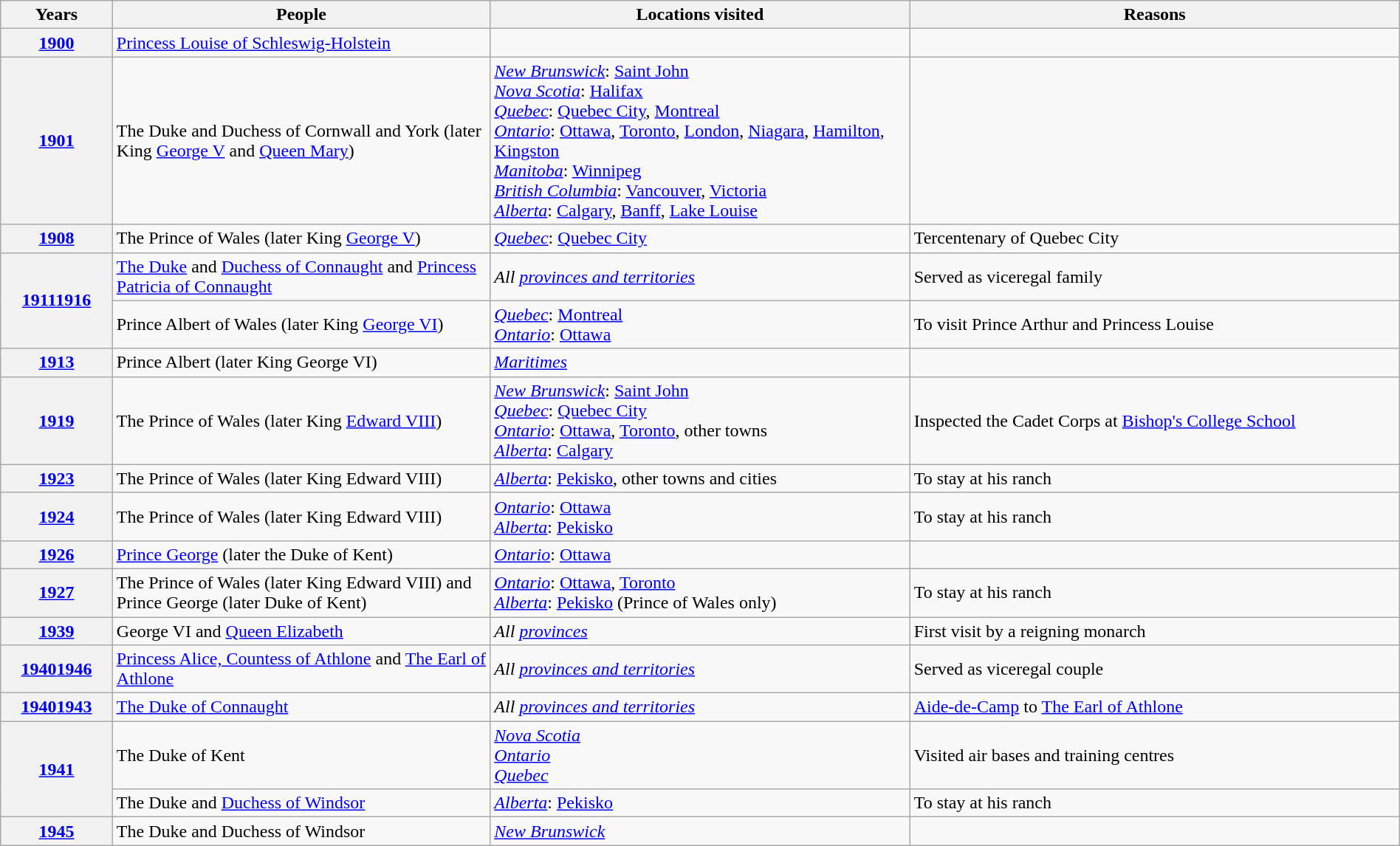<table class="wikitable" style="width:100%">
<tr>
<th width="8%" align="left">Years</th>
<th width="27%" align="left">People</th>
<th width="30%" align="left">Locations visited</th>
<th width="35%" align="left">Reasons</th>
</tr>
<tr>
<th scope=row><a href='#'>1900</a></th>
<td><a href='#'>Princess Louise of Schleswig-Holstein</a></td>
<td></td>
<td></td>
</tr>
<tr>
<th scope=row><a href='#'>1901</a></th>
<td>The Duke and Duchess of Cornwall and York (later King <a href='#'>George V</a> and <a href='#'>Queen Mary</a>)</td>
<td><em><a href='#'>New Brunswick</a></em>: <a href='#'>Saint John</a><br><em><a href='#'>Nova Scotia</a></em>: <a href='#'>Halifax</a><br><em><a href='#'>Quebec</a></em>: <a href='#'>Quebec City</a>, <a href='#'>Montreal</a><br><em><a href='#'>Ontario</a></em>: <a href='#'>Ottawa</a>, <a href='#'>Toronto</a>, <a href='#'>London</a>, <a href='#'>Niagara</a>, <a href='#'>Hamilton</a>, <a href='#'>Kingston</a><br><em><a href='#'>Manitoba</a></em>: <a href='#'>Winnipeg</a><br><em><a href='#'>British Columbia</a></em>: <a href='#'>Vancouver</a>, <a href='#'>Victoria</a><br><em><a href='#'>Alberta</a></em>: <a href='#'>Calgary</a>, <a href='#'>Banff</a>, <a href='#'>Lake Louise</a></td>
<td></td>
</tr>
<tr>
<th scope=row><a href='#'>1908</a></th>
<td>The Prince of Wales (later King <a href='#'>George V</a>)</td>
<td><em><a href='#'>Quebec</a></em>: <a href='#'>Quebec City</a></td>
<td>Tercentenary of Quebec City</td>
</tr>
<tr>
<th rowspan="2" scope=row><a href='#'>1911</a><a href='#'>1916</a></th>
<td><a href='#'>The Duke</a> and <a href='#'>Duchess of Connaught</a> and <a href='#'>Princess Patricia of Connaught</a></td>
<td><em>All <a href='#'>provinces and territories</a></em></td>
<td>Served as viceregal family</td>
</tr>
<tr>
<td>Prince Albert of Wales (later King <a href='#'>George VI</a>)</td>
<td><em><a href='#'>Quebec</a></em>: <a href='#'>Montreal</a><br><em><a href='#'>Ontario</a></em>: <a href='#'>Ottawa</a></td>
<td>To visit Prince Arthur and Princess Louise</td>
</tr>
<tr>
<th scope=row><a href='#'>1913</a></th>
<td>Prince Albert (later King George VI)</td>
<td><em><a href='#'>Maritimes</a></em></td>
<td></td>
</tr>
<tr>
<th scope=row><a href='#'>1919</a></th>
<td>The Prince of Wales (later King <a href='#'>Edward VIII</a>)</td>
<td><em><a href='#'>New Brunswick</a></em>: <a href='#'>Saint John</a><br><em><a href='#'>Quebec</a></em>: <a href='#'>Quebec City</a><br><em><a href='#'>Ontario</a></em>: <a href='#'>Ottawa</a>, <a href='#'>Toronto</a>, other towns<br><em><a href='#'>Alberta</a></em>: <a href='#'>Calgary</a></td>
<td>Inspected the Cadet Corps at <a href='#'>Bishop's College School</a></td>
</tr>
<tr>
<th scope=row><a href='#'>1923</a></th>
<td>The Prince of Wales (later King Edward VIII)</td>
<td><em><a href='#'>Alberta</a></em>: <a href='#'>Pekisko</a>, other towns and cities</td>
<td>To stay at his ranch</td>
</tr>
<tr>
<th scope=row><a href='#'>1924</a></th>
<td>The Prince of Wales (later King Edward VIII)</td>
<td><em><a href='#'>Ontario</a></em>: <a href='#'>Ottawa</a><br><em><a href='#'>Alberta</a></em>: <a href='#'>Pekisko</a></td>
<td>To stay at his ranch</td>
</tr>
<tr>
<th scope=row><a href='#'>1926</a></th>
<td><a href='#'>Prince George</a> (later the Duke of Kent)</td>
<td><em><a href='#'>Ontario</a></em>: <a href='#'>Ottawa</a></td>
<td></td>
</tr>
<tr>
<th scope=row><a href='#'>1927</a></th>
<td>The Prince of Wales (later King Edward VIII) and Prince George (later Duke of Kent)</td>
<td><em><a href='#'>Ontario</a></em>: <a href='#'>Ottawa</a>, <a href='#'>Toronto</a><br><em><a href='#'>Alberta</a></em>: <a href='#'>Pekisko</a> (Prince of Wales only)</td>
<td>To stay at his ranch</td>
</tr>
<tr>
<th scope=row><a href='#'>1939</a></th>
<td>George VI and <a href='#'>Queen Elizabeth</a></td>
<td><em>All <a href='#'>provinces</a></em></td>
<td>First visit by a reigning monarch</td>
</tr>
<tr>
<th scope=row><a href='#'>1940</a><a href='#'>1946</a></th>
<td><a href='#'>Princess Alice, Countess of Athlone</a> and <a href='#'>The Earl of Athlone</a></td>
<td><em>All <a href='#'>provinces and territories</a></em></td>
<td>Served as viceregal couple</td>
</tr>
<tr>
<th scope=row><a href='#'>1940</a><a href='#'>1943</a></th>
<td><a href='#'>The Duke of Connaught</a></td>
<td><em>All <a href='#'>provinces and territories</a></em></td>
<td><a href='#'>Aide-de-Camp</a> to <a href='#'>The Earl of Athlone</a></td>
</tr>
<tr>
<th rowspan="2" scope=row><a href='#'>1941</a></th>
<td>The Duke of Kent</td>
<td><em><a href='#'>Nova Scotia</a></em><br><em><a href='#'>Ontario</a></em><br><em><a href='#'>Quebec</a></em></td>
<td>Visited air bases and training centres</td>
</tr>
<tr>
<td>The Duke and <a href='#'>Duchess of Windsor</a></td>
<td><em><a href='#'>Alberta</a></em>: <a href='#'>Pekisko</a></td>
<td>To stay at his ranch</td>
</tr>
<tr>
<th scope=row><a href='#'>1945</a></th>
<td>The Duke and Duchess of Windsor</td>
<td><em><a href='#'>New Brunswick</a></em></td>
<td></td>
</tr>
</table>
